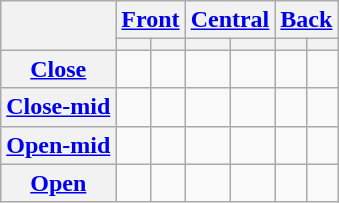<table class="wikitable" style="text-align:center;">
<tr>
<th rowspan="2"></th>
<th colspan="2"><a href='#'>Front</a></th>
<th colspan="2"><a href='#'>Central</a></th>
<th colspan="2"><a href='#'>Back</a></th>
</tr>
<tr>
<th></th>
<th></th>
<th></th>
<th></th>
<th></th>
<th></th>
</tr>
<tr>
<th><a href='#'>Close</a></th>
<td></td>
<td></td>
<td></td>
<td></td>
<td></td>
<td></td>
</tr>
<tr>
<th><a href='#'>Close-mid</a></th>
<td></td>
<td></td>
<td></td>
<td></td>
<td></td>
<td></td>
</tr>
<tr>
<th><a href='#'>Open-mid</a></th>
<td></td>
<td></td>
<td></td>
<td></td>
<td></td>
<td></td>
</tr>
<tr>
<th><a href='#'>Open</a></th>
<td></td>
<td></td>
<td></td>
<td></td>
<td></td>
<td></td>
</tr>
</table>
